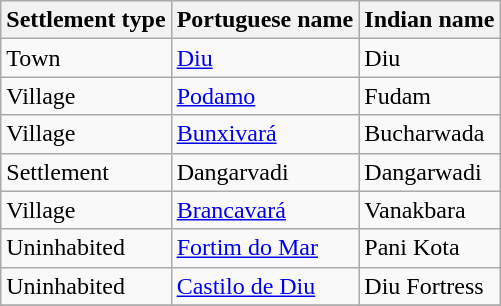<table class="wikitable">
<tr>
<th>Settlement type</th>
<th>Portuguese name</th>
<th>Indian name</th>
</tr>
<tr>
<td>Town</td>
<td><a href='#'>Diu</a></td>
<td>Diu</td>
</tr>
<tr>
<td>Village</td>
<td><a href='#'>Podamo</a></td>
<td>Fudam</td>
</tr>
<tr>
<td>Village</td>
<td><a href='#'>Bunxivará</a></td>
<td>Bucharwada</td>
</tr>
<tr>
<td>Settlement</td>
<td>Dangarvadi</td>
<td>Dangarwadi</td>
</tr>
<tr>
<td>Village</td>
<td><a href='#'>Brancavará</a></td>
<td>Vanakbara</td>
</tr>
<tr>
<td>Uninhabited</td>
<td><a href='#'>Fortim do Mar</a></td>
<td>Pani Kota</td>
</tr>
<tr>
<td>Uninhabited</td>
<td><a href='#'>Castilo de Diu</a></td>
<td>Diu Fortress</td>
</tr>
<tr>
</tr>
</table>
